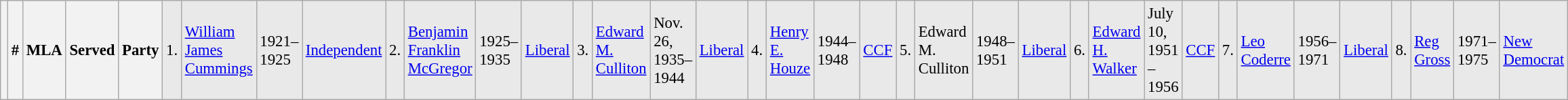<table class="wikitable" style="font-size: 95%; clear:both">
<tr style="background-color:#E9E9E9">
<th></th>
<th style="width: 25px">#</th>
<th style="width: 170px">MLA</th>
<th style="width: 80px">Served</th>
<th style="width: 150px">Party<br></th>
<td>1.</td>
<td><a href='#'>William James Cummings</a></td>
<td>1921–1925</td>
<td><a href='#'>Independent</a><br></td>
<td>2.</td>
<td><a href='#'>Benjamin Franklin McGregor</a></td>
<td>1925–1935</td>
<td><a href='#'>Liberal</a><br></td>
<td>3.</td>
<td><a href='#'>Edward M. Culliton</a></td>
<td>Nov. 26, 1935–1944</td>
<td><a href='#'>Liberal</a><br></td>
<td>4.</td>
<td><a href='#'>Henry E. Houze</a></td>
<td>1944–1948</td>
<td><a href='#'>CCF</a><br></td>
<td>5.</td>
<td>Edward M. Culliton</td>
<td>1948–1951</td>
<td><a href='#'>Liberal</a><br></td>
<td>6.</td>
<td><a href='#'>Edward H. Walker</a></td>
<td>July 10, 1951 – 1956</td>
<td><a href='#'>CCF</a><br></td>
<td>7.</td>
<td><a href='#'>Leo Coderre</a></td>
<td>1956–1971</td>
<td><a href='#'>Liberal</a><br></td>
<td>8.</td>
<td><a href='#'>Reg Gross</a></td>
<td>1971–1975</td>
<td><a href='#'>New Democrat</a></td>
</tr>
</table>
